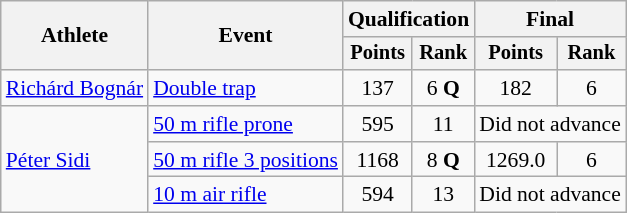<table class=wikitable style="font-size:90%;">
<tr>
<th rowspan=2>Athlete</th>
<th rowspan=2>Event</th>
<th colspan=2>Qualification</th>
<th colspan=2>Final</th>
</tr>
<tr style="font-size:95%">
<th>Points</th>
<th>Rank</th>
<th>Points</th>
<th>Rank</th>
</tr>
<tr align=center>
<td align=left><a href='#'>Richárd Bognár</a></td>
<td align=left><a href='#'>Double trap</a></td>
<td>137</td>
<td>6 <strong>Q</strong></td>
<td>182</td>
<td>6</td>
</tr>
<tr align=center>
<td rowspan=3 align=left><a href='#'>Péter Sidi</a></td>
<td align=left><a href='#'>50 m rifle prone</a></td>
<td>595</td>
<td>11</td>
<td colspan=2>Did not advance</td>
</tr>
<tr align=center>
<td align=left><a href='#'>50 m rifle 3 positions</a></td>
<td>1168</td>
<td>8 <strong>Q</strong></td>
<td>1269.0</td>
<td>6</td>
</tr>
<tr align=center>
<td align=left><a href='#'>10 m air rifle</a></td>
<td>594</td>
<td>13</td>
<td colspan=2>Did not advance</td>
</tr>
</table>
